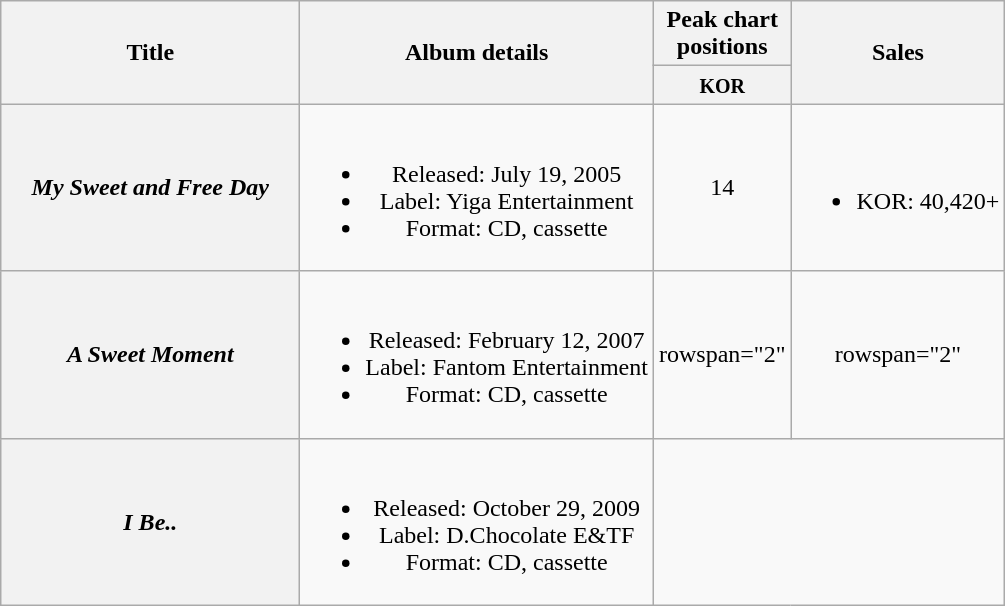<table class="wikitable plainrowheaders" style="text-align:center;">
<tr>
<th scope="col" rowspan="2" style="width:12em;">Title</th>
<th scope="col" rowspan="2">Album details</th>
<th scope="col" colspan="1" style="width:5em;">Peak chart positions</th>
<th scope="col" rowspan="2">Sales</th>
</tr>
<tr>
<th><small>KOR</small><br></th>
</tr>
<tr>
<th scope="row"><em>My Sweet and Free Day</em></th>
<td><br><ul><li>Released: July 19, 2005</li><li>Label: Yiga Entertainment</li><li>Format: CD, cassette</li></ul></td>
<td>14</td>
<td><br><ul><li>KOR: 40,420+</li></ul></td>
</tr>
<tr>
<th scope="row"><em>A Sweet Moment</em></th>
<td><br><ul><li>Released: February 12, 2007</li><li>Label: Fantom Entertainment</li><li>Format: CD, cassette</li></ul></td>
<td>rowspan="2" </td>
<td>rowspan="2" </td>
</tr>
<tr>
<th scope="row"><em>I Be..</em></th>
<td><br><ul><li>Released: October 29, 2009</li><li>Label: D.Chocolate E&TF</li><li>Format: CD, cassette</li></ul></td>
</tr>
</table>
